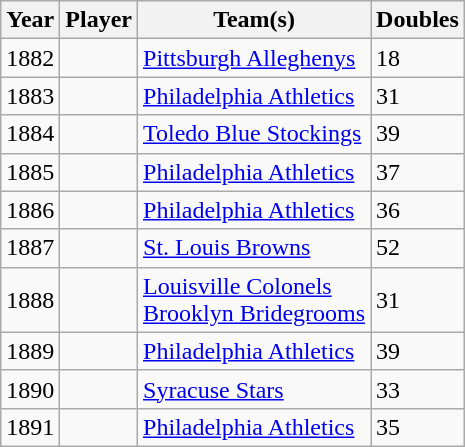<table class="sortable wikitable">
<tr>
<th>Year</th>
<th>Player</th>
<th>Team(s)</th>
<th>Doubles</th>
</tr>
<tr>
<td>1882</td>
<td><br></td>
<td><a href='#'>Pittsburgh Alleghenys</a></td>
<td>18</td>
</tr>
<tr>
<td>1883</td>
<td></td>
<td><a href='#'>Philadelphia Athletics</a></td>
<td>31</td>
</tr>
<tr>
<td>1884</td>
<td></td>
<td><a href='#'>Toledo Blue Stockings</a></td>
<td>39</td>
</tr>
<tr>
<td>1885</td>
<td></td>
<td><a href='#'>Philadelphia Athletics</a></td>
<td>37</td>
</tr>
<tr>
<td>1886</td>
<td></td>
<td><a href='#'>Philadelphia Athletics</a></td>
<td>36</td>
</tr>
<tr>
<td>1887</td>
<td></td>
<td><a href='#'>St. Louis Browns</a></td>
<td>52</td>
</tr>
<tr>
<td>1888</td>
<td></td>
<td><a href='#'>Louisville Colonels</a><br><a href='#'>Brooklyn Bridegrooms</a></td>
<td>31</td>
</tr>
<tr>
<td>1889</td>
<td></td>
<td><a href='#'>Philadelphia Athletics</a></td>
<td>39</td>
</tr>
<tr>
<td>1890</td>
<td></td>
<td><a href='#'>Syracuse Stars</a></td>
<td>33</td>
</tr>
<tr>
<td>1891</td>
<td></td>
<td><a href='#'>Philadelphia Athletics</a></td>
<td>35</td>
</tr>
</table>
